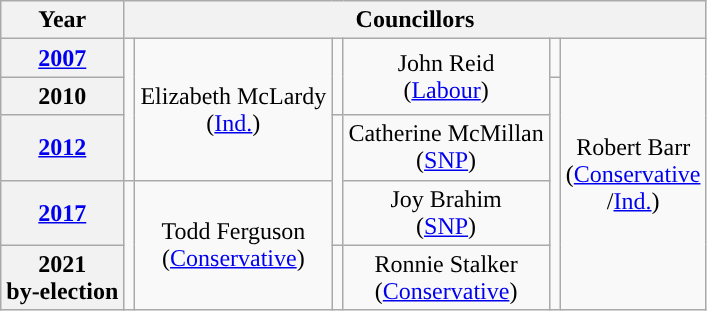<table class="wikitable" style="text-align:center">
<tr>
<th>Year</th>
<th colspan=6>Councillors</th>
</tr>
<tr>
<th><a href='#'>2007</a></th>
<td rowspan=3; style="background-color: "></td>
<td rowspan=3>Elizabeth McLardy<br>(<a href='#'>Ind.</a>)</td>
<td rowspan=2; style="background-color: "></td>
<td rowspan=2>John Reid<br>(<a href='#'>Labour</a>)</td>
<td rowspan=1; style="background-color: "></td>
<td rowspan=5>Robert Barr<br>(<a href='#'>Conservative</a><br>/<a href='#'>Ind.</a>)</td>
</tr>
<tr>
<th>2010</th>
<td rowspan=4; style="background-color: "></td>
</tr>
<tr>
<th><a href='#'>2012</a></th>
<td rowspan=2; style="background-color: "></td>
<td rowspan=1>Catherine McMillan<br>(<a href='#'>SNP</a>)</td>
</tr>
<tr>
<th><a href='#'>2017</a></th>
<td rowspan=2; style="background-color: "></td>
<td rowspan=2>Todd Ferguson<br>(<a href='#'>Conservative</a>)</td>
<td rowspan=1>Joy Brahim<br>(<a href='#'>SNP</a>)</td>
</tr>
<tr>
<th>2021<br>by-election</th>
<td rowspan=1; style="background-color: "></td>
<td rowspan=1>Ronnie Stalker<br>(<a href='#'>Conservative</a>)</td>
</tr>
</table>
